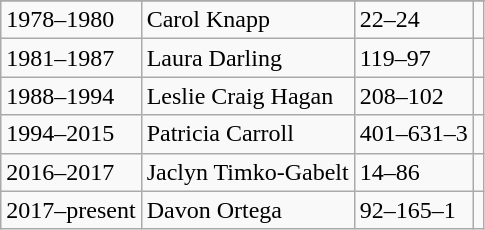<table class="wikitable">
<tr style="text-align:center;">
</tr>
<tr>
<td>1978–1980</td>
<td>Carol Knapp</td>
<td>22–24</td>
<td></td>
</tr>
<tr>
<td>1981–1987</td>
<td>Laura Darling</td>
<td>119–97</td>
<td></td>
</tr>
<tr>
<td>1988–1994</td>
<td>Leslie Craig Hagan</td>
<td>208–102</td>
<td></td>
</tr>
<tr>
<td>1994–2015</td>
<td>Patricia Carroll</td>
<td>401–631–3</td>
<td></td>
</tr>
<tr>
<td>2016–2017</td>
<td>Jaclyn Timko-Gabelt</td>
<td>14–86</td>
<td></td>
</tr>
<tr>
<td>2017–present</td>
<td>Davon Ortega</td>
<td>92–165–1</td>
<td></td>
</tr>
</table>
